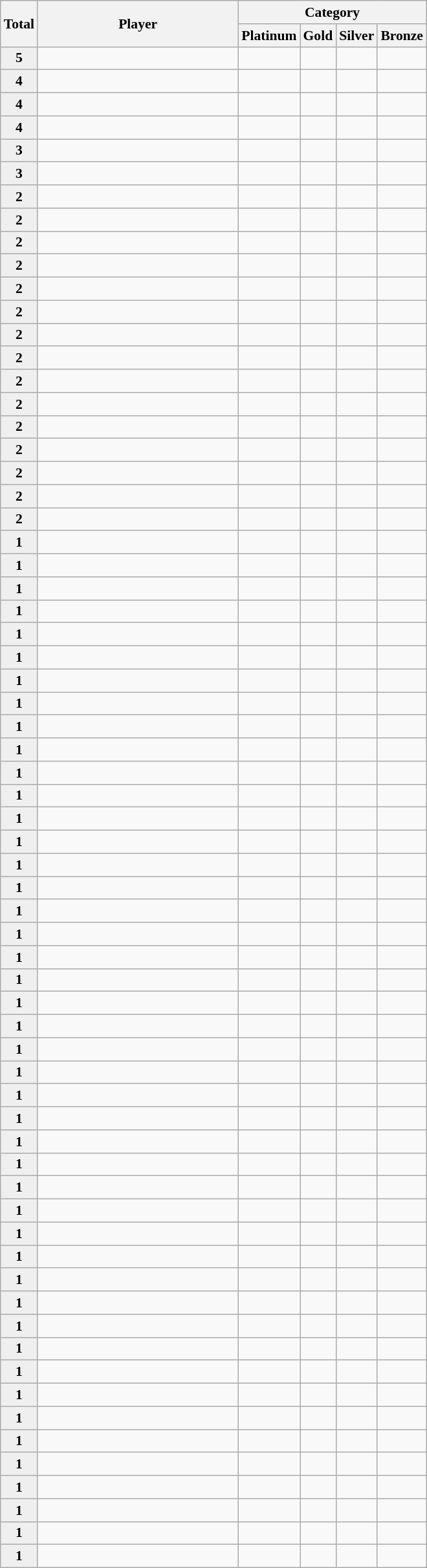<table class="sortable wikitable" style="font-size:90%">
<tr>
<th width="30" rowspan="2">Total</th>
<th width="200" rowspan="2">Player</th>
<th colspan="9">Category</th>
</tr>
<tr>
<th>Platinum</th>
<th>Gold</th>
<th>Silver</th>
<th>Bronze</th>
</tr>
<tr align="center">
<td style="background:#efefef;"><strong>5</strong></td>
<td align="left"></td>
<td> <small> </small></td>
<td> <small> </small></td>
<td> <small>  </small></td>
<td> <small> </small></td>
</tr>
<tr align="center">
<td style="background:#efefef;"><strong>4</strong></td>
<td align="left"></td>
<td> <small></small></td>
<td> <small> </small></td>
<td> <small> </small></td>
<td> <small></small></td>
</tr>
<tr align="center">
<td style="background:#efefef;"><strong>4</strong></td>
<td align="left"></td>
<td> <small> </small></td>
<td> <small></small></td>
<td> <small>  </small></td>
<td> <small> </small></td>
</tr>
<tr align="center">
<td style="background:#efefef;"><strong>4</strong></td>
<td align="left"></td>
<td> <small> </small></td>
<td> <small></small></td>
<td> <small></small></td>
<td> <small> </small></td>
</tr>
<tr align="center">
<td style="background:#efefef;"><strong>3</strong></td>
<td align="left"></td>
<td> <small> </small></td>
<td> <small> </small></td>
<td> <small></small></td>
<td> <small> </small></td>
</tr>
<tr align="center">
<td style="background:#efefef;"><strong>3</strong></td>
<td align="left"></td>
<td> <small> </small></td>
<td> <small> </small></td>
<td> <small> </small></td>
<td> <small>  </small></td>
</tr>
<tr align="center">
<td style="background:#efefef;"><strong>2</strong></td>
<td align="left"></td>
<td> <small></small></td>
<td> <small></small></td>
<td> <small> </small></td>
<td> <small> </small></td>
</tr>
<tr align="center">
<td style="background:#efefef;"><strong>2</strong></td>
<td align="left"></td>
<td> <small></small></td>
<td> <small> </small></td>
<td> <small></small></td>
<td> <small> </small></td>
</tr>
<tr align="center">
<td style="background:#efefef;"><strong>2</strong></td>
<td align="left"></td>
<td> <small></small></td>
<td> <small> </small></td>
<td> <small> </small></td>
<td> <small></small></td>
</tr>
<tr align="center">
<td style="background:#efefef;"><strong>2</strong></td>
<td align="left"></td>
<td> <small> </small></td>
<td> <small></small></td>
<td> <small> </small></td>
<td> <small></small></td>
</tr>
<tr align="center">
<td style="background:#efefef;"><strong>2</strong></td>
<td align="left"></td>
<td> <small> </small></td>
<td> <small> </small></td>
<td> <small> </small></td>
<td> <small> </small></td>
</tr>
<tr align="center">
<td style="background:#efefef;"><strong>2</strong></td>
<td align="left"></td>
<td> <small> </small></td>
<td> <small> </small></td>
<td> <small> </small></td>
<td> <small> </small></td>
</tr>
<tr align="center">
<td style="background:#efefef;"><strong>2</strong></td>
<td align="left"></td>
<td> <small> </small></td>
<td> <small> </small></td>
<td> <small> </small></td>
<td> <small> </small></td>
</tr>
<tr align="center">
<td style="background:#efefef;"><strong>2</strong></td>
<td align="left"></td>
<td> <small> </small></td>
<td> <small> </small></td>
<td> <small></small></td>
<td> <small></small></td>
</tr>
<tr align="center">
<td style="background:#efefef;"><strong>2</strong></td>
<td align="left"></td>
<td> <small> </small></td>
<td> <small> </small></td>
<td> <small></small></td>
<td> <small></small></td>
</tr>
<tr align="center">
<td style="background:#efefef;"><strong>2</strong></td>
<td align="left"></td>
<td> <small> </small></td>
<td> <small> </small></td>
<td> <small></small></td>
<td> <small></small></td>
</tr>
<tr align="center">
<td style="background:#efefef;"><strong>2</strong></td>
<td align="left"></td>
<td> <small> </small></td>
<td> <small> </small></td>
<td> <small></small></td>
<td> <small></small></td>
</tr>
<tr align="center">
<td style="background:#efefef;"><strong>2</strong></td>
<td align="left"></td>
<td> <small> </small></td>
<td> <small> </small></td>
<td> <small></small></td>
<td> <small></small></td>
</tr>
<tr align="center">
<td style="background:#efefef;"><strong>2</strong></td>
<td align="left"></td>
<td> <small> </small></td>
<td> <small> </small></td>
<td> <small></small></td>
<td> <small></small></td>
</tr>
<tr align="center">
<td style="background:#efefef;"><strong>2</strong></td>
<td align="left"></td>
<td> <small> </small></td>
<td> <small> </small></td>
<td> <small> </small></td>
<td> <small> </small></td>
</tr>
<tr align="center">
<td style="background:#efefef;"><strong>2</strong></td>
<td align="left"></td>
<td> <small> </small></td>
<td> <small> </small></td>
<td> <small> </small></td>
<td> <small> </small></td>
</tr>
<tr align="center">
<td style="background:#efefef;"><strong>1</strong></td>
<td align="left"></td>
<td> <small> </small></td>
<td> <small></small></td>
<td> <small> </small></td>
<td> <small> </small></td>
</tr>
<tr align="center">
<td style="background:#efefef;"><strong>1</strong></td>
<td align="left"></td>
<td> <small> </small></td>
<td> <small></small></td>
<td> <small> </small></td>
<td> <small> </small></td>
</tr>
<tr align="center">
<td style="background:#efefef;"><strong>1</strong></td>
<td align="left"></td>
<td> <small> </small></td>
<td> <small></small></td>
<td> <small> </small></td>
<td> <small> </small></td>
</tr>
<tr align="center">
<td style="background:#efefef;"><strong>1</strong></td>
<td align="left"></td>
<td> <small> </small></td>
<td> <small></small></td>
<td> <small> </small></td>
<td> <small> </small></td>
</tr>
<tr align="center">
<td style="background:#efefef;"><strong>1</strong></td>
<td align="left"></td>
<td> <small> </small></td>
<td> <small> </small></td>
<td> <small></small></td>
<td> <small> </small></td>
</tr>
<tr align="center">
<td style="background:#efefef;"><strong>1</strong></td>
<td align="left"></td>
<td> <small> </small></td>
<td> <small> </small></td>
<td> <small></small></td>
<td> <small> </small></td>
</tr>
<tr align="center">
<td style="background:#efefef;"><strong>1</strong></td>
<td align="left"></td>
<td> <small> </small></td>
<td> <small> </small></td>
<td> <small></small></td>
<td> <small> </small></td>
</tr>
<tr align="center">
<td style="background:#efefef;"><strong>1</strong></td>
<td align="left"></td>
<td> <small> </small></td>
<td> <small> </small></td>
<td> <small></small></td>
<td> <small> </small></td>
</tr>
<tr align="center">
<td style="background:#efefef;"><strong>1</strong></td>
<td align="left"></td>
<td> <small> </small></td>
<td> <small> </small></td>
<td> <small></small></td>
<td> <small> </small></td>
</tr>
<tr align="center">
<td style="background:#efefef;"><strong>1</strong></td>
<td align="left"></td>
<td> <small> </small></td>
<td> <small> </small></td>
<td> <small></small></td>
<td> <small> </small></td>
</tr>
<tr align="center">
<td style="background:#efefef;"><strong>1</strong></td>
<td align="left"></td>
<td> <small> </small></td>
<td> <small> </small></td>
<td> <small></small></td>
<td> <small> </small></td>
</tr>
<tr align="center">
<td style="background:#efefef;"><strong>1</strong></td>
<td align="left"></td>
<td> <small> </small></td>
<td> <small> </small></td>
<td> <small></small></td>
<td> <small> </small></td>
</tr>
<tr align="center">
<td style="background:#efefef;"><strong>1</strong></td>
<td align="left"></td>
<td> <small> </small></td>
<td> <small> </small></td>
<td> <small></small></td>
<td> <small> </small></td>
</tr>
<tr align="center">
<td style="background:#efefef;"><strong>1</strong></td>
<td align="left"></td>
<td> <small> </small></td>
<td> <small> </small></td>
<td> <small></small></td>
<td> <small> </small></td>
</tr>
<tr align="center">
<td style="background:#efefef;"><strong>1</strong></td>
<td align="left"></td>
<td> <small> </small></td>
<td> <small> </small></td>
<td> <small></small></td>
<td> <small> </small></td>
</tr>
<tr align="center">
<td style="background:#efefef;"><strong>1</strong></td>
<td align="left"></td>
<td> <small> </small></td>
<td> <small> </small></td>
<td> <small></small></td>
<td> <small> </small></td>
</tr>
<tr align="center">
<td style="background:#efefef;"><strong>1</strong></td>
<td align="left"></td>
<td> <small> </small></td>
<td> <small> </small></td>
<td> <small></small></td>
<td> <small> </small></td>
</tr>
<tr align="center">
<td style="background:#efefef;"><strong>1</strong></td>
<td align="left"></td>
<td> <small> </small></td>
<td> <small> </small></td>
<td> <small></small></td>
<td> <small> </small></td>
</tr>
<tr align="center">
<td style="background:#efefef;"><strong>1</strong></td>
<td align="left"></td>
<td> <small> </small></td>
<td> <small> </small></td>
<td> <small></small></td>
<td> <small> </small></td>
</tr>
<tr align="center">
<td style="background:#efefef;"><strong>1</strong></td>
<td align="left"></td>
<td> <small> </small></td>
<td> <small> </small></td>
<td> <small></small></td>
<td> <small> </small></td>
</tr>
<tr align="center">
<td style="background:#efefef;"><strong>1</strong></td>
<td align="left"></td>
<td> <small> </small></td>
<td> <small> </small></td>
<td> <small></small></td>
<td> <small> </small></td>
</tr>
<tr align="center">
<td style="background:#efefef;"><strong>1</strong></td>
<td align="left"></td>
<td> <small> </small></td>
<td> <small> </small></td>
<td> <small></small></td>
<td> <small> </small></td>
</tr>
<tr align="center">
<td style="background:#efefef;"><strong>1</strong></td>
<td align="left"></td>
<td> <small> </small></td>
<td> <small> </small></td>
<td> <small></small></td>
<td> <small> </small></td>
</tr>
<tr align="center">
<td style="background:#efefef;"><strong>1</strong></td>
<td align="left"></td>
<td> <small> </small></td>
<td> <small> </small></td>
<td> <small></small></td>
<td> <small> </small></td>
</tr>
<tr align="center">
<td style="background:#efefef;"><strong>1</strong></td>
<td align="left"></td>
<td> <small> </small></td>
<td> <small> </small></td>
<td> <small> </small></td>
<td> <small></small></td>
</tr>
<tr align="center">
<td style="background:#efefef;"><strong>1</strong></td>
<td align="left"></td>
<td> <small> </small></td>
<td> <small> </small></td>
<td> <small> </small></td>
<td> <small></small></td>
</tr>
<tr align="center">
<td style="background:#efefef;"><strong>1</strong></td>
<td align="left"></td>
<td> <small> </small></td>
<td> <small> </small></td>
<td> <small> </small></td>
<td> <small></small></td>
</tr>
<tr align="center">
<td style="background:#efefef;"><strong>1</strong></td>
<td align="left"></td>
<td> <small> </small></td>
<td> <small> </small></td>
<td> <small> </small></td>
<td> <small></small></td>
</tr>
<tr align="center">
<td style="background:#efefef;"><strong>1</strong></td>
<td align="left"></td>
<td> <small> </small></td>
<td> <small> </small></td>
<td> <small> </small></td>
<td> <small></small></td>
</tr>
<tr align="center">
<td style="background:#efefef;"><strong>1</strong></td>
<td align="left"></td>
<td> <small> </small></td>
<td> <small> </small></td>
<td> <small> </small></td>
<td> <small></small></td>
</tr>
<tr align="center">
<td style="background:#efefef;"><strong>1</strong></td>
<td align="left"></td>
<td> <small> </small></td>
<td> <small> </small></td>
<td> <small> </small></td>
<td> <small></small></td>
</tr>
<tr align="center">
<td style="background:#efefef;"><strong>1</strong></td>
<td align="left"></td>
<td> <small> </small></td>
<td> <small> </small></td>
<td> <small> </small></td>
<td> <small></small></td>
</tr>
<tr align="center">
<td style="background:#efefef;"><strong>1</strong></td>
<td align="left"></td>
<td> <small> </small></td>
<td> <small> </small></td>
<td> <small> </small></td>
<td> <small></small></td>
</tr>
<tr align="center">
<td style="background:#efefef;"><strong>1</strong></td>
<td align="left"></td>
<td> <small> </small></td>
<td> <small> </small></td>
<td> <small> </small></td>
<td> <small></small></td>
</tr>
<tr align="center">
<td style="background:#efefef;"><strong>1</strong></td>
<td align="left"></td>
<td> <small> </small></td>
<td> <small> </small></td>
<td> <small> </small></td>
<td> <small></small></td>
</tr>
<tr align="center">
<td style="background:#efefef;"><strong>1</strong></td>
<td align="left"></td>
<td> <small> </small></td>
<td> <small> </small></td>
<td> <small> </small></td>
<td> <small></small></td>
</tr>
<tr align="center">
<td style="background:#efefef;"><strong>1</strong></td>
<td align="left"></td>
<td> <small> </small></td>
<td> <small> </small></td>
<td> <small> </small></td>
<td> <small></small></td>
</tr>
<tr align="center">
<td style="background:#efefef;"><strong>1</strong></td>
<td align="left"></td>
<td> <small> </small></td>
<td> <small> </small></td>
<td> <small> </small></td>
<td> <small></small></td>
</tr>
<tr align="center">
<td style="background:#efefef;"><strong>1</strong></td>
<td align="left"></td>
<td> <small> </small></td>
<td> <small> </small></td>
<td> <small> </small></td>
<td> <small></small></td>
</tr>
<tr align="center">
<td style="background:#efefef;"><strong>1</strong></td>
<td align="left"></td>
<td> <small> </small></td>
<td> <small> </small></td>
<td> <small> </small></td>
<td> <small></small></td>
</tr>
<tr align="center">
<td style="background:#efefef;"><strong>1</strong></td>
<td align="left"></td>
<td> <small> </small></td>
<td> <small> </small></td>
<td> <small> </small></td>
<td> <small></small></td>
</tr>
<tr align="center">
<td style="background:#efefef;"><strong>1</strong></td>
<td align="left"></td>
<td> <small> </small></td>
<td> <small> </small></td>
<td> <small> </small></td>
<td> <small></small></td>
</tr>
<tr align="center">
<td style="background:#efefef;"><strong>1</strong></td>
<td align="left"></td>
<td> <small> </small></td>
<td> <small> </small></td>
<td> <small> </small></td>
<td> <small></small></td>
</tr>
<tr align="center">
<td style="background:#efefef;"><strong>1</strong></td>
<td align="left"></td>
<td> <small> </small></td>
<td> <small> </small></td>
<td> <small> </small></td>
<td> <small></small></td>
</tr>
<tr align="center">
<td style="background:#efefef;"><strong>1</strong></td>
<td align="left"></td>
<td> <small> </small></td>
<td> <small> </small></td>
<td> <small> </small></td>
<td> <small></small></td>
</tr>
</table>
